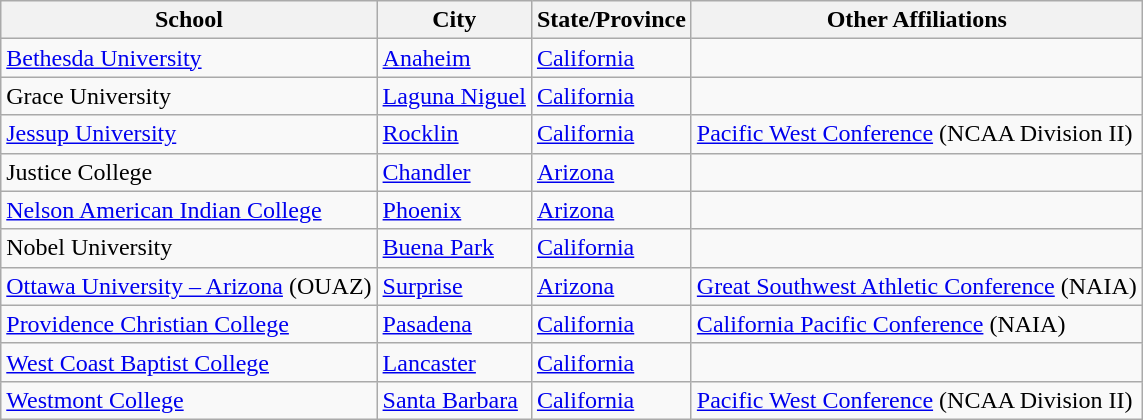<table class="wikitable sortable">
<tr>
<th>School</th>
<th>City</th>
<th>State/Province</th>
<th>Other Affiliations</th>
</tr>
<tr>
<td><a href='#'>Bethesda University</a></td>
<td><a href='#'>Anaheim</a></td>
<td><a href='#'>California</a></td>
<td></td>
</tr>
<tr>
<td>Grace University</td>
<td><a href='#'>Laguna Niguel</a></td>
<td><a href='#'>California</a></td>
<td></td>
</tr>
<tr>
<td><a href='#'>Jessup University</a></td>
<td><a href='#'>Rocklin</a></td>
<td><a href='#'>California</a></td>
<td><a href='#'>Pacific West Conference</a> (NCAA Division II)</td>
</tr>
<tr>
<td>Justice College</td>
<td><a href='#'>Chandler</a></td>
<td><a href='#'>Arizona</a></td>
<td></td>
</tr>
<tr>
<td><a href='#'>Nelson American Indian College</a></td>
<td><a href='#'>Phoenix</a></td>
<td><a href='#'>Arizona</a></td>
<td></td>
</tr>
<tr>
<td>Nobel University</td>
<td><a href='#'>Buena Park</a></td>
<td><a href='#'>California</a></td>
<td></td>
</tr>
<tr>
<td><a href='#'>Ottawa University – Arizona</a> (OUAZ)</td>
<td><a href='#'>Surprise</a></td>
<td><a href='#'>Arizona</a></td>
<td><a href='#'>Great Southwest Athletic Conference</a> (NAIA)</td>
</tr>
<tr>
<td><a href='#'>Providence Christian College</a></td>
<td><a href='#'>Pasadena</a></td>
<td><a href='#'>California</a></td>
<td><a href='#'>California Pacific Conference</a> (NAIA)</td>
</tr>
<tr>
<td><a href='#'>West Coast Baptist College</a></td>
<td><a href='#'>Lancaster</a></td>
<td><a href='#'>California</a></td>
<td></td>
</tr>
<tr>
<td><a href='#'>Westmont College</a></td>
<td><a href='#'>Santa Barbara</a></td>
<td><a href='#'>California</a></td>
<td><a href='#'>Pacific West Conference</a> (NCAA Division II)</td>
</tr>
</table>
